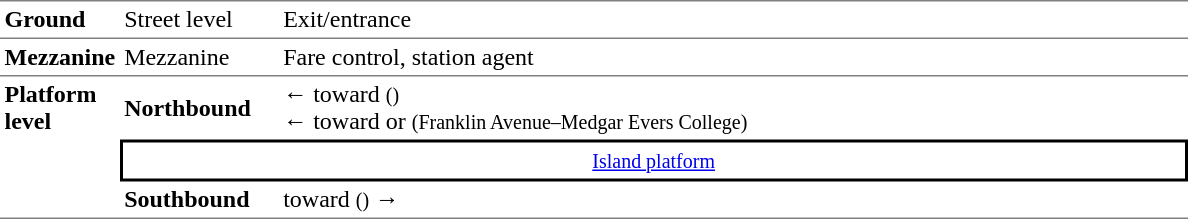<table table border=0 cellspacing=0 cellpadding=3>
<tr>
<td style="border-top:solid 1px gray;" width=50><strong>Ground</strong></td>
<td style="border-top:solid 1px gray;" width=100>Street level</td>
<td style="border-top:solid 1px gray;" width=600>Exit/entrance</td>
</tr>
<tr>
<td style="border-top:solid 1px gray;"><strong>Mezzanine</strong></td>
<td style="border-top:solid 1px gray;">Mezzanine</td>
<td style="border-top:solid 1px gray;">Fare control, station agent</td>
</tr>
<tr>
<td style="border-top:solid 1px gray;border-bottom:solid 1px gray;" rowspan=4 valign=top><strong>Platform level</strong></td>
<td style="border-top:solid 1px gray;"><strong>Northbound</strong></td>
<td style="border-top:solid 1px gray;">←  toward  <small>()</small><br>←  toward  or  <small>(Franklin Avenue–Medgar Evers College)</small></td>
</tr>
<tr>
<td style="border-top:solid 2px black;border-right:solid 2px black;border-left:solid 2px black;border-bottom:solid 2px black;text-align:center;" colspan=2><small><a href='#'>Island platform</a></small></td>
</tr>
<tr>
<td style="border-bottom:solid 1px gray;"><strong>Southbound</strong></td>
<td style="border-bottom:solid 1px gray;">  toward  <small>()</small> →</td>
</tr>
</table>
